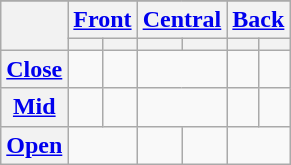<table class="wikitable" style="text-align:center;">
<tr>
</tr>
<tr>
<th rowspan="2"></th>
<th colspan="2"><a href='#'>Front</a></th>
<th colspan="2"><a href='#'>Central</a></th>
<th colspan="2"><a href='#'>Back</a></th>
</tr>
<tr>
<th></th>
<th></th>
<th></th>
<th></th>
<th></th>
<th></th>
</tr>
<tr>
<th><a href='#'>Close</a></th>
<td></td>
<td></td>
<td colspan="2"></td>
<td></td>
<td></td>
</tr>
<tr>
<th><a href='#'>Mid</a></th>
<td></td>
<td></td>
<td colspan="2"></td>
<td></td>
</tr>
<tr>
<th><a href='#'>Open</a></th>
<td colspan="2"></td>
<td></td>
<td></td>
<td colspan="2"></td>
</tr>
</table>
